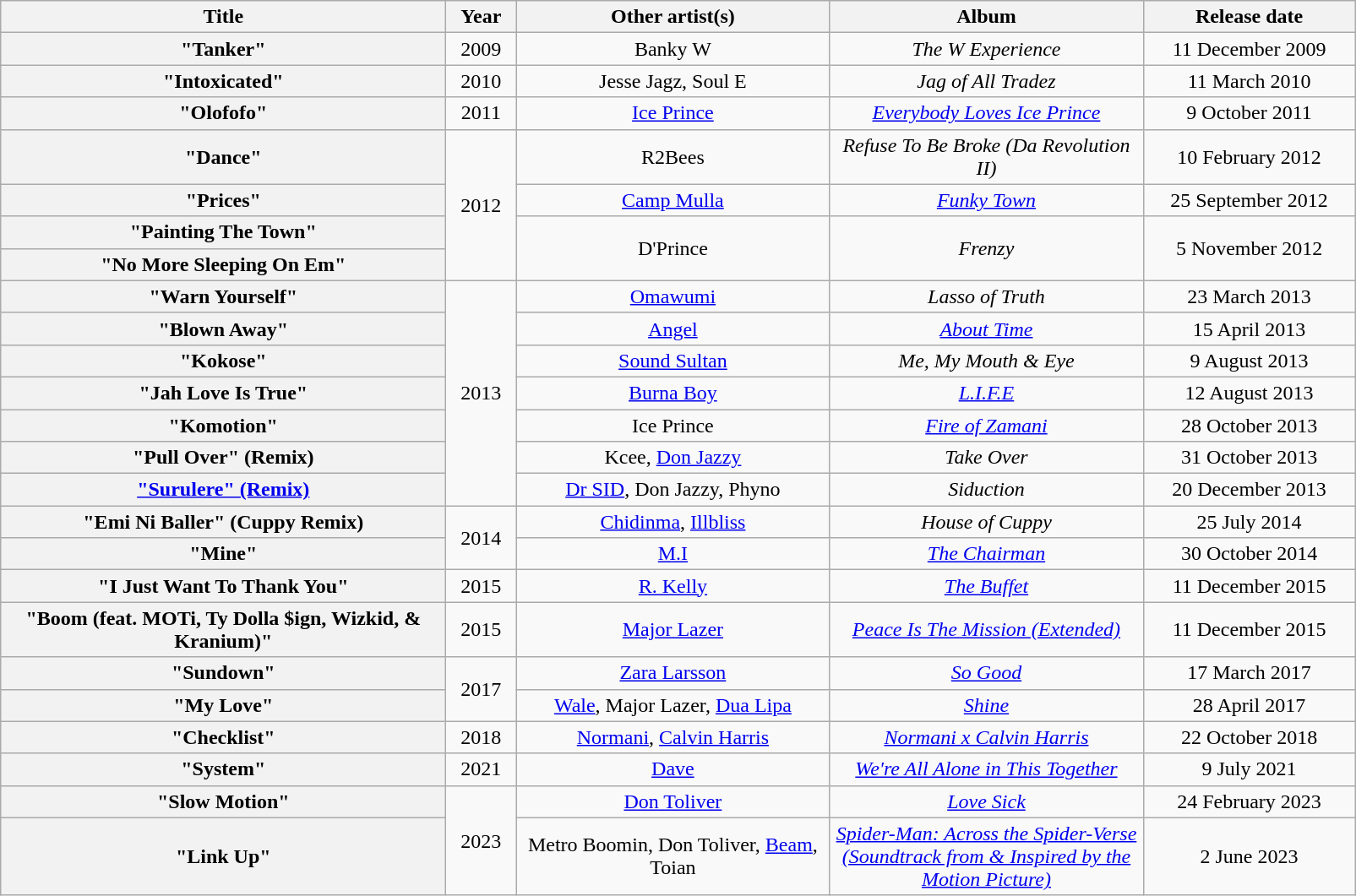<table class="wikitable plainrowheaders" style="text-align:center;">
<tr>
<th scope="col" style="width:21.5em;">Title</th>
<th scope="col" style="width:3em;">Year</th>
<th scope="col" style="width:15em;">Other artist(s)</th>
<th scope="col" style="width:15em;">Album</th>
<th scope="col" style="width:10em;">Release date</th>
</tr>
<tr>
<th scope="row">"Tanker"</th>
<td>2009</td>
<td>Banky W</td>
<td><em>The W Experience</em></td>
<td>11 December 2009</td>
</tr>
<tr>
<th scope="row">"Intoxicated"</th>
<td>2010</td>
<td>Jesse Jagz, Soul E</td>
<td><em>Jag of All Tradez</em></td>
<td>11 March 2010</td>
</tr>
<tr>
<th scope="row">"Olofofo"</th>
<td>2011</td>
<td><a href='#'>Ice Prince</a></td>
<td><em><a href='#'>Everybody Loves Ice Prince</a></em></td>
<td>9 October 2011</td>
</tr>
<tr>
<th scope="row">"Dance"</th>
<td rowspan="4">2012</td>
<td>R2Bees</td>
<td><em>Refuse To Be Broke (Da Revolution II)</em></td>
<td>10 February 2012</td>
</tr>
<tr>
<th scope="row">"Prices"</th>
<td><a href='#'>Camp Mulla</a></td>
<td><em><a href='#'>Funky Town</a></em></td>
<td>25 September 2012</td>
</tr>
<tr>
<th scope="row">"Painting The Town"</th>
<td rowspan="2">D'Prince</td>
<td rowspan="2"><em>Frenzy</em></td>
<td rowspan="2">5 November 2012</td>
</tr>
<tr>
<th scope="row">"No More Sleeping On Em"</th>
</tr>
<tr>
<th scope="row">"Warn Yourself"</th>
<td rowspan="7">2013</td>
<td><a href='#'>Omawumi</a></td>
<td><em>Lasso of Truth</em></td>
<td>23 March 2013</td>
</tr>
<tr>
<th scope="row">"Blown Away"</th>
<td><a href='#'>Angel</a></td>
<td><em><a href='#'>About Time</a></em></td>
<td>15 April 2013</td>
</tr>
<tr>
<th scope="row">"Kokose"</th>
<td><a href='#'>Sound Sultan</a></td>
<td><em>Me, My Mouth & Eye</em></td>
<td>9 August 2013</td>
</tr>
<tr>
<th scope="row">"Jah Love Is True"</th>
<td><a href='#'>Burna Boy</a></td>
<td><em><a href='#'>L.I.F.E</a></em></td>
<td>12 August 2013</td>
</tr>
<tr>
<th scope="row">"Komotion"</th>
<td>Ice Prince</td>
<td><em><a href='#'>Fire of Zamani</a></em></td>
<td>28 October 2013</td>
</tr>
<tr>
<th scope="row">"Pull Over" (Remix)</th>
<td>Kcee, <a href='#'>Don Jazzy</a></td>
<td><em>Take Over</em></td>
<td>31 October 2013</td>
</tr>
<tr>
<th scope="row"><a href='#'>"Surulere" (Remix)</a></th>
<td><a href='#'>Dr SID</a>, Don Jazzy, Phyno</td>
<td><em>Siduction</em></td>
<td>20 December 2013</td>
</tr>
<tr>
<th scope="row">"Emi Ni Baller" (Cuppy Remix)</th>
<td rowspan="2">2014</td>
<td><a href='#'>Chidinma</a>, <a href='#'>Illbliss</a></td>
<td><em>House of Cuppy</em></td>
<td>25 July 2014</td>
</tr>
<tr>
<th scope="row">"Mine"</th>
<td><a href='#'>M.I</a></td>
<td><em><a href='#'>The Chairman</a></em></td>
<td>30 October 2014</td>
</tr>
<tr>
<th scope="row">"I Just Want To Thank You"</th>
<td>2015</td>
<td><a href='#'>R. Kelly</a></td>
<td><em><a href='#'>The Buffet</a></em></td>
<td>11 December 2015</td>
</tr>
<tr>
<th scope="row">"Boom (feat. MOTi, Ty Dolla $ign, Wizkid, & Kranium)"</th>
<td>2015</td>
<td><a href='#'>Major Lazer</a></td>
<td><em><a href='#'>Peace Is The Mission (Extended)</a></em></td>
<td>11 December 2015</td>
</tr>
<tr>
<th scope="row">"Sundown"</th>
<td rowspan="2">2017</td>
<td><a href='#'>Zara Larsson</a></td>
<td><em><a href='#'>So Good</a></em></td>
<td>17 March 2017</td>
</tr>
<tr>
<th scope="row">"My Love"</th>
<td><a href='#'>Wale</a>, Major Lazer, <a href='#'>Dua Lipa</a></td>
<td><em><a href='#'>Shine</a></em></td>
<td>28 April 2017</td>
</tr>
<tr>
<th scope="row">"Checklist"</th>
<td>2018</td>
<td><a href='#'>Normani</a>, <a href='#'>Calvin Harris</a></td>
<td><em><a href='#'>Normani x Calvin Harris</a></em></td>
<td>22 October 2018</td>
</tr>
<tr>
<th scope="row">"System"</th>
<td>2021</td>
<td><a href='#'>Dave</a></td>
<td><em><a href='#'>We're All Alone in This Together</a></em></td>
<td>9 July 2021</td>
</tr>
<tr>
<th scope="row">"Slow Motion"</th>
<td rowspan="2">2023</td>
<td><a href='#'>Don Toliver</a></td>
<td><em><a href='#'>Love Sick</a></em></td>
<td>24 February 2023</td>
</tr>
<tr>
<th scope="row">"Link Up"</th>
<td>Metro Boomin, Don Toliver, <a href='#'>Beam</a>, Toian</td>
<td><em><a href='#'>Spider-Man: Across the Spider-Verse (Soundtrack from & Inspired by the Motion Picture)</a></em></td>
<td>2 June 2023</td>
</tr>
</table>
